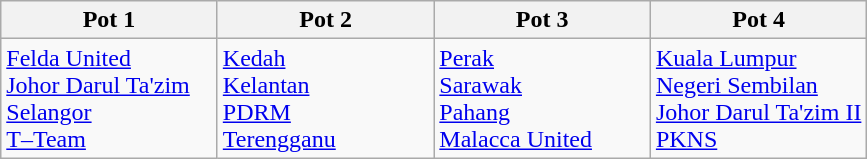<table class=wikitable>
<tr>
<th width=25%>Pot 1</th>
<th width=25%>Pot 2</th>
<th width=25%>Pot 3</th>
<th width=25%>Pot 4</th>
</tr>
<tr valign=top>
<td rowspan=4> <a href='#'>Felda United</a> <br>  <a href='#'>Johor Darul Ta'zim</a> <br>  <a href='#'>Selangor</a><br>  <a href='#'>T–Team</a></td>
<td rowspan=4> <a href='#'>Kedah</a> <br>  <a href='#'>Kelantan</a> <br>  <a href='#'>PDRM</a> <br>  <a href='#'>Terengganu</a></td>
<td rowspan=4> <a href='#'>Perak</a> <br>  <a href='#'>Sarawak</a> <br>  <a href='#'>Pahang</a> <br>  <a href='#'>Malacca United</a></td>
<td rowspan=4> <a href='#'>Kuala Lumpur</a> <br>  <a href='#'>Negeri Sembilan</a> <br>  <a href='#'>Johor Darul Ta'zim II</a> <br>  <a href='#'>PKNS</a></td>
</tr>
</table>
